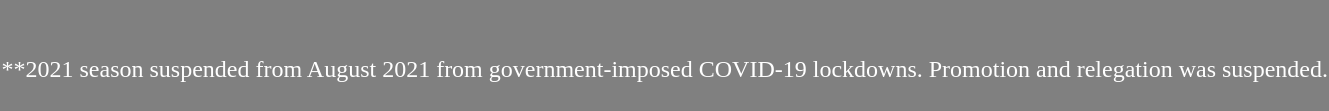<table>
<tr BGCOLOR="#808080" style="color: white">
<td colspan="10" align="left"><br><br>**2021 season suspended from August 2021 from government-imposed COVID-19 lockdowns. Promotion and relegation was suspended.  <br>
<br></td>
</tr>
</table>
